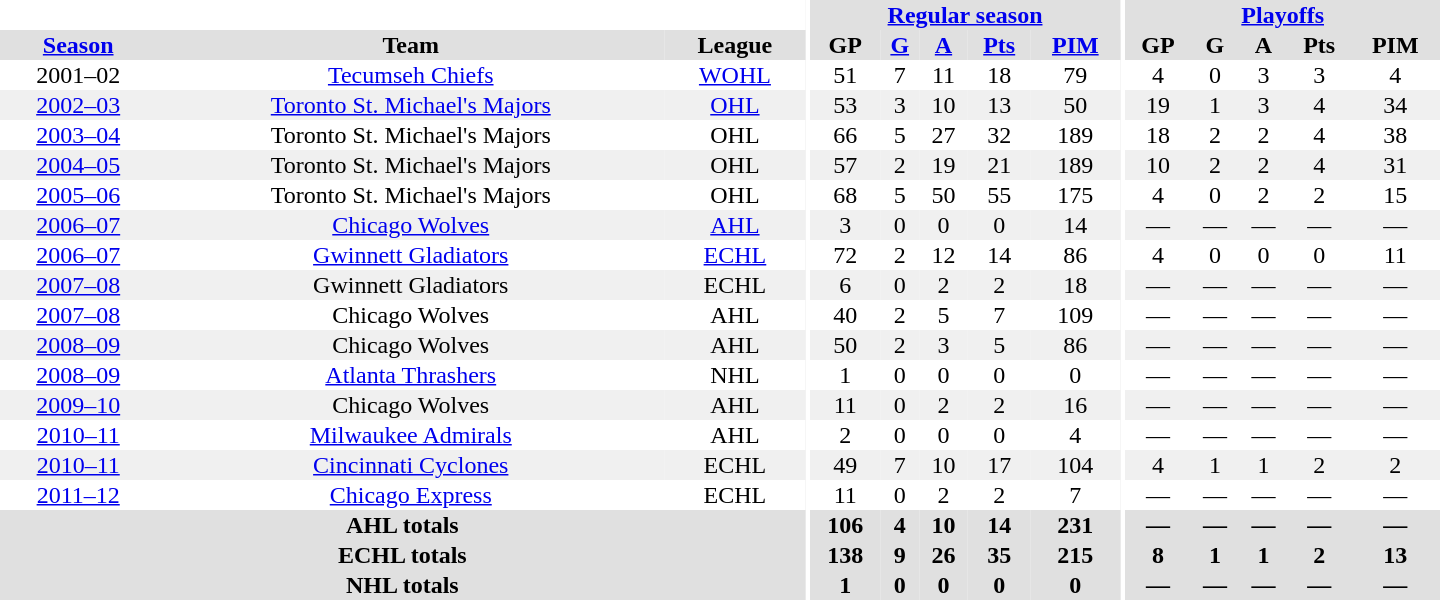<table border="0" cellpadding="1" cellspacing="0" style="text-align:center; width:60em">
<tr bgcolor="#e0e0e0">
<th colspan="3" bgcolor="#ffffff"></th>
<th rowspan="99" bgcolor="#ffffff"></th>
<th colspan="5"><a href='#'>Regular season</a></th>
<th rowspan="99" bgcolor="#ffffff"></th>
<th colspan="5"><a href='#'>Playoffs</a></th>
</tr>
<tr bgcolor="#e0e0e0">
<th><a href='#'>Season</a></th>
<th>Team</th>
<th>League</th>
<th>GP</th>
<th><a href='#'>G</a></th>
<th><a href='#'>A</a></th>
<th><a href='#'>Pts</a></th>
<th><a href='#'>PIM</a></th>
<th>GP</th>
<th>G</th>
<th>A</th>
<th>Pts</th>
<th>PIM</th>
</tr>
<tr>
<td>2001–02</td>
<td><a href='#'>Tecumseh Chiefs</a></td>
<td><a href='#'>WOHL</a></td>
<td>51</td>
<td>7</td>
<td>11</td>
<td>18</td>
<td>79</td>
<td>4</td>
<td>0</td>
<td>3</td>
<td>3</td>
<td>4</td>
</tr>
<tr bgcolor="#f0f0f0">
<td><a href='#'>2002–03</a></td>
<td><a href='#'>Toronto St. Michael's Majors</a></td>
<td><a href='#'>OHL</a></td>
<td>53</td>
<td>3</td>
<td>10</td>
<td>13</td>
<td>50</td>
<td>19</td>
<td>1</td>
<td>3</td>
<td>4</td>
<td>34</td>
</tr>
<tr>
<td><a href='#'>2003–04</a></td>
<td>Toronto St. Michael's Majors</td>
<td>OHL</td>
<td>66</td>
<td>5</td>
<td>27</td>
<td>32</td>
<td>189</td>
<td>18</td>
<td>2</td>
<td>2</td>
<td>4</td>
<td>38</td>
</tr>
<tr bgcolor="#f0f0f0">
<td><a href='#'>2004–05</a></td>
<td>Toronto St. Michael's Majors</td>
<td>OHL</td>
<td>57</td>
<td>2</td>
<td>19</td>
<td>21</td>
<td>189</td>
<td>10</td>
<td>2</td>
<td>2</td>
<td>4</td>
<td>31</td>
</tr>
<tr>
<td><a href='#'>2005–06</a></td>
<td>Toronto St. Michael's Majors</td>
<td>OHL</td>
<td>68</td>
<td>5</td>
<td>50</td>
<td>55</td>
<td>175</td>
<td>4</td>
<td>0</td>
<td>2</td>
<td>2</td>
<td>15</td>
</tr>
<tr bgcolor="#f0f0f0">
<td><a href='#'>2006–07</a></td>
<td><a href='#'>Chicago Wolves</a></td>
<td><a href='#'>AHL</a></td>
<td>3</td>
<td>0</td>
<td>0</td>
<td>0</td>
<td>14</td>
<td>—</td>
<td>—</td>
<td>—</td>
<td>—</td>
<td>—</td>
</tr>
<tr>
<td><a href='#'>2006–07</a></td>
<td><a href='#'>Gwinnett Gladiators</a></td>
<td><a href='#'>ECHL</a></td>
<td>72</td>
<td>2</td>
<td>12</td>
<td>14</td>
<td>86</td>
<td>4</td>
<td>0</td>
<td>0</td>
<td>0</td>
<td>11</td>
</tr>
<tr bgcolor="#f0f0f0">
<td><a href='#'>2007–08</a></td>
<td>Gwinnett Gladiators</td>
<td>ECHL</td>
<td>6</td>
<td>0</td>
<td>2</td>
<td>2</td>
<td>18</td>
<td>—</td>
<td>—</td>
<td>—</td>
<td>—</td>
<td>—</td>
</tr>
<tr>
<td><a href='#'>2007–08</a></td>
<td>Chicago Wolves</td>
<td>AHL</td>
<td>40</td>
<td>2</td>
<td>5</td>
<td>7</td>
<td>109</td>
<td>—</td>
<td>—</td>
<td>—</td>
<td>—</td>
<td>—</td>
</tr>
<tr bgcolor="#f0f0f0">
<td><a href='#'>2008–09</a></td>
<td>Chicago Wolves</td>
<td>AHL</td>
<td>50</td>
<td>2</td>
<td>3</td>
<td>5</td>
<td>86</td>
<td>—</td>
<td>—</td>
<td>—</td>
<td>—</td>
<td>—</td>
</tr>
<tr>
<td><a href='#'>2008–09</a></td>
<td><a href='#'>Atlanta Thrashers</a></td>
<td>NHL</td>
<td>1</td>
<td>0</td>
<td>0</td>
<td>0</td>
<td>0</td>
<td>—</td>
<td>—</td>
<td>—</td>
<td>—</td>
<td>—</td>
</tr>
<tr bgcolor="#f0f0f0">
<td><a href='#'>2009–10</a></td>
<td>Chicago Wolves</td>
<td>AHL</td>
<td>11</td>
<td>0</td>
<td>2</td>
<td>2</td>
<td>16</td>
<td>—</td>
<td>—</td>
<td>—</td>
<td>—</td>
<td>—</td>
</tr>
<tr>
<td><a href='#'>2010–11</a></td>
<td><a href='#'>Milwaukee Admirals</a></td>
<td>AHL</td>
<td>2</td>
<td>0</td>
<td>0</td>
<td>0</td>
<td>4</td>
<td>—</td>
<td>—</td>
<td>—</td>
<td>—</td>
<td>—</td>
</tr>
<tr bgcolor="#f0f0f0">
<td><a href='#'>2010–11</a></td>
<td><a href='#'>Cincinnati Cyclones</a></td>
<td>ECHL</td>
<td>49</td>
<td>7</td>
<td>10</td>
<td>17</td>
<td>104</td>
<td>4</td>
<td>1</td>
<td>1</td>
<td>2</td>
<td>2</td>
</tr>
<tr>
<td><a href='#'>2011–12</a></td>
<td><a href='#'>Chicago Express</a></td>
<td>ECHL</td>
<td>11</td>
<td>0</td>
<td>2</td>
<td>2</td>
<td>7</td>
<td>—</td>
<td>—</td>
<td>—</td>
<td>—</td>
<td>—</td>
</tr>
<tr bgcolor="#e0e0e0">
<th colspan="3">AHL totals</th>
<th>106</th>
<th>4</th>
<th>10</th>
<th>14</th>
<th>231</th>
<th>—</th>
<th>—</th>
<th>—</th>
<th>—</th>
<th>—</th>
</tr>
<tr bgcolor="#e0e0e0">
<th colspan="3">ECHL totals</th>
<th>138</th>
<th>9</th>
<th>26</th>
<th>35</th>
<th>215</th>
<th>8</th>
<th>1</th>
<th>1</th>
<th>2</th>
<th>13</th>
</tr>
<tr bgcolor="#e0e0e0">
<th colspan="3">NHL totals</th>
<th>1</th>
<th>0</th>
<th>0</th>
<th>0</th>
<th>0</th>
<th>—</th>
<th>—</th>
<th>—</th>
<th>—</th>
<th>—</th>
</tr>
</table>
